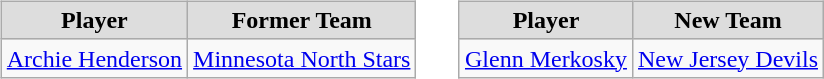<table cellspacing="10">
<tr>
<td valign="top"><br><table class="wikitable">
<tr style="text-align:center; background:#ddd;">
<td><strong>Player</strong></td>
<td><strong>Former Team</strong></td>
</tr>
<tr>
<td><a href='#'>Archie Henderson</a></td>
<td><a href='#'>Minnesota North Stars</a></td>
</tr>
</table>
</td>
<td valign="top"><br><table class="wikitable">
<tr style="text-align:center; background:#ddd;">
<td><strong>Player</strong></td>
<td><strong>New Team</strong></td>
</tr>
<tr>
<td><a href='#'>Glenn Merkosky</a></td>
<td><a href='#'>New Jersey Devils</a></td>
</tr>
</table>
</td>
</tr>
</table>
